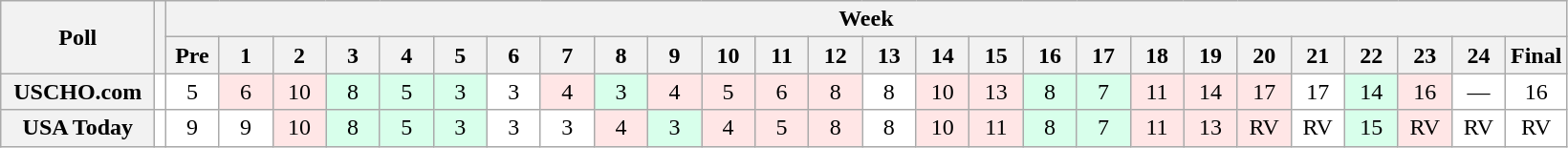<table class="wikitable" style="white-space:nowrap;">
<tr>
<th scope="col" width="100" rowspan="2">Poll</th>
<th rowspan="2"></th>
<th colspan="26">Week</th>
</tr>
<tr>
<th scope="col" width="30">Pre</th>
<th scope="col" width="30">1</th>
<th scope="col" width="30">2</th>
<th scope="col" width="30">3</th>
<th scope="col" width="30">4</th>
<th scope="col" width="30">5</th>
<th scope="col" width="30">6</th>
<th scope="col" width="30">7</th>
<th scope="col" width="30">8</th>
<th scope="col" width="30">9</th>
<th scope="col" width="30">10</th>
<th scope="col" width="30">11</th>
<th scope="col" width="30">12</th>
<th scope="col" width="30">13</th>
<th scope="col" width="30">14</th>
<th scope="col" width="30">15</th>
<th scope="col" width="30">16</th>
<th scope="col" width="30">17</th>
<th scope="col" width="30">18</th>
<th scope="col" width="30">19</th>
<th scope="col" width="30">20</th>
<th scope="col" width="30">21</th>
<th scope="col" width="30">22</th>
<th scope="col" width="30">23</th>
<th scope="col" width="30">24</th>
<th scope="col" width="30">Final</th>
</tr>
<tr style="text-align:center;">
<th>USCHO.com</th>
<td bgcolor=FFFFFF></td>
<td bgcolor=FFFFFF>5</td>
<td bgcolor=FFE6E6>6</td>
<td bgcolor=FFE6E6>10</td>
<td bgcolor=D8FFEB>8</td>
<td bgcolor=D8FFEB>5</td>
<td bgcolor=D8FFEB>3</td>
<td bgcolor=FFFFFF>3</td>
<td bgcolor=FFE6E6>4</td>
<td bgcolor=D8FFEB>3</td>
<td bgcolor=FFE6E6>4</td>
<td bgcolor=FFE6E6>5</td>
<td bgcolor=FFE6E6>6</td>
<td bgcolor=FFE6E6>8</td>
<td bgcolor=FFFFFF>8</td>
<td bgcolor=FFE6E6>10</td>
<td bgcolor=FFE6E6>13</td>
<td bgcolor=D8FFEB>8</td>
<td bgcolor=D8FFEB>7</td>
<td bgcolor= FFE6E6>11</td>
<td bgcolor=FFE6E6>14</td>
<td bgcolor=FFE6E6>17</td>
<td bgcolor=FFFFFF>17</td>
<td bgcolor=D8FFEB>14</td>
<td bgcolor=FFE6E6>16</td>
<td bgcolor=FFFFFF>—</td>
<td bgcolor=FFFFFF>16</td>
</tr>
<tr style="text-align:center;">
<th>USA Today</th>
<td bgcolor=FFFFFF></td>
<td bgcolor=FFFFFF>9</td>
<td bgcolor=FFFFFF>9</td>
<td bgcolor=FFE6E6>10</td>
<td bgcolor=D8FFEB>8</td>
<td bgcolor=D8FFEB>5</td>
<td bgcolor=D8FFEB>3</td>
<td bgcolor=FFFFFF>3</td>
<td bgcolor=FFFFFF>3</td>
<td bgcolor=FFE6E6>4</td>
<td bgcolor=D8FFEB>3</td>
<td bgcolor=FFE6E6>4</td>
<td bgcolor=FFE6E6>5</td>
<td bgcolor=FFE6E6>8</td>
<td bgcolor=FFFFFF>8</td>
<td bgcolor=FFE6E6>10</td>
<td bgcolor=FFE6E6>11</td>
<td bgcolor=D8FFEB>8</td>
<td bgcolor=D8FFEB>7</td>
<td bgcolor=FFE6E6>11</td>
<td bgcolor=FFE6E6>13</td>
<td bgcolor=FFE6E6>RV</td>
<td bgcolor=FFFFFF>RV</td>
<td bgcolor=D8FFEB>15</td>
<td bgcolor=FFE6E6>RV</td>
<td bgcolor=FFFFFF>RV</td>
<td bgcolor=FFFFFF>RV</td>
</tr>
</table>
